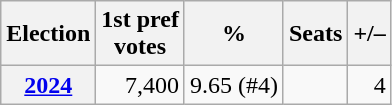<table class="wikitable" style="text-align:right;">
<tr>
<th>Election</th>
<th>1st pref<br>votes</th>
<th>%</th>
<th>Seats</th>
<th>+/–</th>
</tr>
<tr>
<th><a href='#'>2024</a></th>
<td>7,400</td>
<td>9.65 (#4)</td>
<td></td>
<td>4</td>
</tr>
</table>
